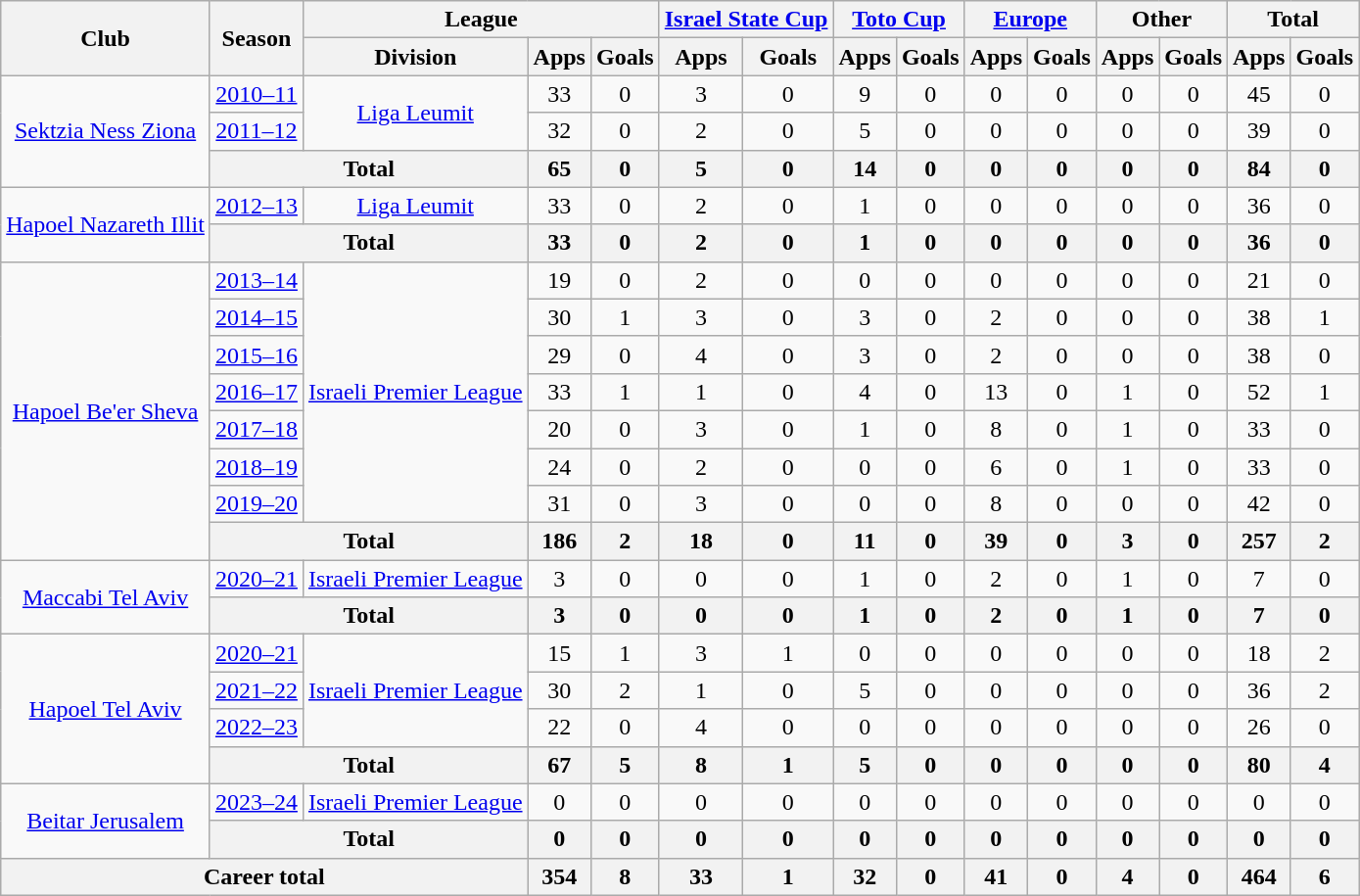<table class="wikitable" style="text-align:center">
<tr>
<th rowspan=2>Club</th>
<th rowspan=2>Season</th>
<th colspan=3>League</th>
<th colspan=2><a href='#'>Israel State Cup</a></th>
<th colspan=2><a href='#'>Toto Cup</a></th>
<th colspan=2><a href='#'>Europe</a></th>
<th colspan=2>Other</th>
<th colspan=2>Total</th>
</tr>
<tr>
<th>Division</th>
<th>Apps</th>
<th>Goals</th>
<th>Apps</th>
<th>Goals</th>
<th>Apps</th>
<th>Goals</th>
<th>Apps</th>
<th>Goals</th>
<th>Apps</th>
<th>Goals</th>
<th>Apps</th>
<th>Goals</th>
</tr>
<tr>
<td rowspan=3><a href='#'>Sektzia Ness Ziona</a></td>
<td><a href='#'>2010–11</a></td>
<td rowspan=2><a href='#'>Liga Leumit</a></td>
<td>33</td>
<td>0</td>
<td>3</td>
<td>0</td>
<td>9</td>
<td>0</td>
<td>0</td>
<td>0</td>
<td>0</td>
<td>0</td>
<td>45</td>
<td>0</td>
</tr>
<tr>
<td><a href='#'>2011–12</a></td>
<td>32</td>
<td>0</td>
<td>2</td>
<td>0</td>
<td>5</td>
<td>0</td>
<td>0</td>
<td>0</td>
<td>0</td>
<td>0</td>
<td>39</td>
<td>0</td>
</tr>
<tr>
<th colspan="2">Total</th>
<th>65</th>
<th>0</th>
<th>5</th>
<th>0</th>
<th>14</th>
<th>0</th>
<th>0</th>
<th>0</th>
<th>0</th>
<th>0</th>
<th>84</th>
<th>0</th>
</tr>
<tr>
<td rowspan=2><a href='#'>Hapoel Nazareth Illit</a></td>
<td><a href='#'>2012–13</a></td>
<td rowspan=1><a href='#'>Liga Leumit</a></td>
<td>33</td>
<td>0</td>
<td>2</td>
<td>0</td>
<td>1</td>
<td>0</td>
<td>0</td>
<td>0</td>
<td>0</td>
<td>0</td>
<td>36</td>
<td>0</td>
</tr>
<tr>
<th colspan=2>Total</th>
<th>33</th>
<th>0</th>
<th>2</th>
<th>0</th>
<th>1</th>
<th>0</th>
<th>0</th>
<th>0</th>
<th>0</th>
<th>0</th>
<th>36</th>
<th>0</th>
</tr>
<tr>
<td rowspan="8"><a href='#'>Hapoel Be'er Sheva</a></td>
<td><a href='#'>2013–14</a></td>
<td rowspan="7"><a href='#'>Israeli Premier League</a></td>
<td>19</td>
<td>0</td>
<td>2</td>
<td>0</td>
<td>0</td>
<td>0</td>
<td>0</td>
<td>0</td>
<td>0</td>
<td>0</td>
<td>21</td>
<td>0</td>
</tr>
<tr>
<td><a href='#'>2014–15</a></td>
<td>30</td>
<td>1</td>
<td>3</td>
<td>0</td>
<td>3</td>
<td>0</td>
<td>2</td>
<td>0</td>
<td>0</td>
<td>0</td>
<td>38</td>
<td>1</td>
</tr>
<tr>
<td><a href='#'>2015–16</a></td>
<td>29</td>
<td>0</td>
<td>4</td>
<td>0</td>
<td>3</td>
<td>0</td>
<td>2</td>
<td>0</td>
<td>0</td>
<td>0</td>
<td>38</td>
<td>0</td>
</tr>
<tr>
<td><a href='#'>2016–17</a></td>
<td>33</td>
<td>1</td>
<td>1</td>
<td>0</td>
<td>4</td>
<td>0</td>
<td>13</td>
<td>0</td>
<td>1</td>
<td>0</td>
<td>52</td>
<td>1</td>
</tr>
<tr>
<td><a href='#'>2017–18</a></td>
<td>20</td>
<td>0</td>
<td>3</td>
<td>0</td>
<td>1</td>
<td>0</td>
<td>8</td>
<td>0</td>
<td>1</td>
<td>0</td>
<td>33</td>
<td>0</td>
</tr>
<tr>
<td><a href='#'>2018–19</a></td>
<td>24</td>
<td>0</td>
<td>2</td>
<td>0</td>
<td>0</td>
<td>0</td>
<td>6</td>
<td>0</td>
<td>1</td>
<td>0</td>
<td>33</td>
<td>0</td>
</tr>
<tr>
<td><a href='#'>2019–20</a></td>
<td>31</td>
<td>0</td>
<td>3</td>
<td>0</td>
<td>0</td>
<td>0</td>
<td>8</td>
<td>0</td>
<td>0</td>
<td>0</td>
<td>42</td>
<td>0</td>
</tr>
<tr>
<th colspan=2>Total</th>
<th>186</th>
<th>2</th>
<th>18</th>
<th>0</th>
<th>11</th>
<th>0</th>
<th>39</th>
<th>0</th>
<th>3</th>
<th>0</th>
<th>257</th>
<th>2</th>
</tr>
<tr>
<td rowspan=2><a href='#'>Maccabi Tel Aviv</a></td>
<td><a href='#'>2020–21</a></td>
<td rowspan=1><a href='#'>Israeli Premier League</a></td>
<td>3</td>
<td>0</td>
<td>0</td>
<td>0</td>
<td>1</td>
<td>0</td>
<td>2</td>
<td>0</td>
<td>1</td>
<td>0</td>
<td>7</td>
<td>0</td>
</tr>
<tr>
<th colspan=2>Total</th>
<th>3</th>
<th>0</th>
<th>0</th>
<th>0</th>
<th>1</th>
<th>0</th>
<th>2</th>
<th>0</th>
<th>1</th>
<th>0</th>
<th>7</th>
<th>0</th>
</tr>
<tr>
<td rowspan=4><a href='#'>Hapoel Tel Aviv</a></td>
<td><a href='#'>2020–21</a></td>
<td rowspan=3><a href='#'>Israeli Premier League</a></td>
<td>15</td>
<td>1</td>
<td>3</td>
<td>1</td>
<td>0</td>
<td>0</td>
<td>0</td>
<td>0</td>
<td>0</td>
<td>0</td>
<td>18</td>
<td>2</td>
</tr>
<tr>
<td><a href='#'>2021–22</a></td>
<td>30</td>
<td>2</td>
<td>1</td>
<td>0</td>
<td>5</td>
<td>0</td>
<td>0</td>
<td>0</td>
<td>0</td>
<td>0</td>
<td>36</td>
<td>2</td>
</tr>
<tr>
<td><a href='#'>2022–23</a></td>
<td>22</td>
<td>0</td>
<td>4</td>
<td>0</td>
<td>0</td>
<td>0</td>
<td>0</td>
<td>0</td>
<td>0</td>
<td>0</td>
<td>26</td>
<td>0</td>
</tr>
<tr>
<th colspan=2>Total</th>
<th>67</th>
<th>5</th>
<th>8</th>
<th>1</th>
<th>5</th>
<th>0</th>
<th>0</th>
<th>0</th>
<th>0</th>
<th>0</th>
<th>80</th>
<th>4</th>
</tr>
<tr>
<td rowspan=2><a href='#'>Beitar Jerusalem</a></td>
<td><a href='#'>2023–24</a></td>
<td rowspan="1"><a href='#'>Israeli Premier League</a></td>
<td>0</td>
<td>0</td>
<td>0</td>
<td>0</td>
<td>0</td>
<td>0</td>
<td>0</td>
<td>0</td>
<td>0</td>
<td>0</td>
<td>0</td>
<td>0</td>
</tr>
<tr>
<th colspan=2>Total</th>
<th>0</th>
<th>0</th>
<th>0</th>
<th>0</th>
<th>0</th>
<th>0</th>
<th>0</th>
<th>0</th>
<th>0</th>
<th>0</th>
<th>0</th>
<th>0</th>
</tr>
<tr>
<th colspan=3>Career total</th>
<th>354</th>
<th>8</th>
<th>33</th>
<th>1</th>
<th>32</th>
<th>0</th>
<th>41</th>
<th>0</th>
<th>4</th>
<th>0</th>
<th>464</th>
<th>6</th>
</tr>
</table>
